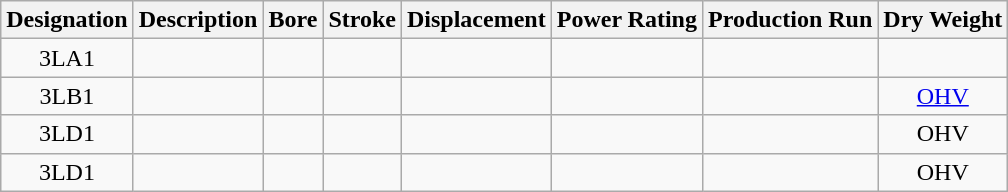<table class="wikitable" style="text-align: center;">
<tr>
<th>Designation</th>
<th>Description</th>
<th>Bore</th>
<th>Stroke</th>
<th>Displacement</th>
<th>Power Rating</th>
<th>Production Run</th>
<th>Dry Weight</th>
</tr>
<tr>
<td>3LA1</td>
<td></td>
<td></td>
<td></td>
<td></td>
<td></td>
<td></td>
<td></td>
</tr>
<tr>
<td>3LB1</td>
<td></td>
<td></td>
<td></td>
<td></td>
<td></td>
<td></td>
<td><a href='#'>OHV</a></td>
</tr>
<tr>
<td>3LD1</td>
<td></td>
<td></td>
<td></td>
<td></td>
<td></td>
<td></td>
<td>OHV</td>
</tr>
<tr>
<td>3LD1</td>
<td></td>
<td></td>
<td></td>
<td></td>
<td></td>
<td></td>
<td>OHV</td>
</tr>
</table>
